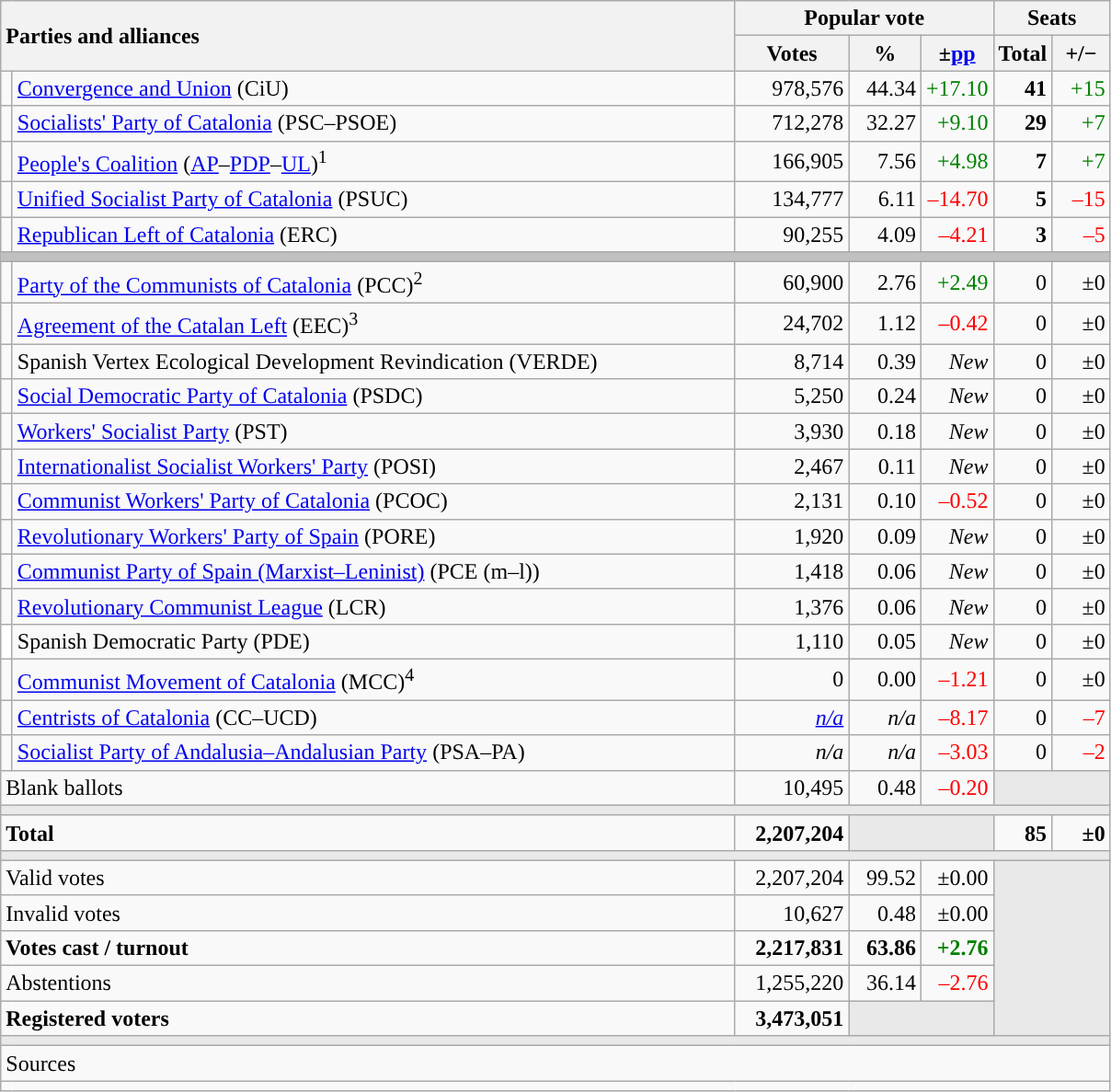<table class="wikitable" style="text-align:right;">
<tr>
<th style="text-align:left;" rowspan="2" colspan="2" width="525">Parties and alliances</th>
<th colspan="3">Popular vote</th>
<th colspan="2">Seats</th>
</tr>
<tr>
<th width="75">Votes</th>
<th width="45">%</th>
<th width="45">±<a href='#'>pp</a></th>
<th width="35">Total</th>
<th width="35">+/−</th>
</tr>
<tr>
<td width="1" style="color:inherit;background:"></td>
<td align="left"><a href='#'>Convergence and Union</a> (CiU)</td>
<td>978,576</td>
<td>44.34</td>
<td style="color:green;">+17.10</td>
<td><strong>41</strong></td>
<td style="color:green;">+15</td>
</tr>
<tr>
<td style="color:inherit;background:"></td>
<td align="left"><a href='#'>Socialists' Party of Catalonia</a> (PSC–PSOE)</td>
<td>712,278</td>
<td>32.27</td>
<td style="color:green;">+9.10</td>
<td><strong>29</strong></td>
<td style="color:green;">+7</td>
</tr>
<tr>
<td style="color:inherit;background:"></td>
<td align="left"><a href='#'>People's Coalition</a> (<a href='#'>AP</a>–<a href='#'>PDP</a>–<a href='#'>UL</a>)<sup>1</sup></td>
<td>166,905</td>
<td>7.56</td>
<td style="color:green;">+4.98</td>
<td><strong>7</strong></td>
<td style="color:green;">+7</td>
</tr>
<tr>
<td style="color:inherit;background:"></td>
<td align="left"><a href='#'>Unified Socialist Party of Catalonia</a> (PSUC)</td>
<td>134,777</td>
<td>6.11</td>
<td style="color:red;">–14.70</td>
<td><strong>5</strong></td>
<td style="color:red;">–15</td>
</tr>
<tr>
<td style="color:inherit;background:"></td>
<td align="left"><a href='#'>Republican Left of Catalonia</a> (ERC)</td>
<td>90,255</td>
<td>4.09</td>
<td style="color:red;">–4.21</td>
<td><strong>3</strong></td>
<td style="color:red;">–5</td>
</tr>
<tr>
<td colspan="7" bgcolor="#C0C0C0"></td>
</tr>
<tr>
<td style="color:inherit;background:"></td>
<td align="left"><a href='#'>Party of the Communists of Catalonia</a> (PCC)<sup>2</sup></td>
<td>60,900</td>
<td>2.76</td>
<td style="color:green;">+2.49</td>
<td>0</td>
<td>±0</td>
</tr>
<tr>
<td style="color:inherit;background:"></td>
<td align="left"><a href='#'>Agreement of the Catalan Left</a> (EEC)<sup>3</sup></td>
<td>24,702</td>
<td>1.12</td>
<td style="color:red;">–0.42</td>
<td>0</td>
<td>±0</td>
</tr>
<tr>
<td style="color:inherit;background:"></td>
<td align="left">Spanish Vertex Ecological Development Revindication (VERDE)</td>
<td>8,714</td>
<td>0.39</td>
<td><em>New</em></td>
<td>0</td>
<td>±0</td>
</tr>
<tr>
<td style="color:inherit;background:"></td>
<td align="left"><a href='#'>Social Democratic Party of Catalonia</a> (PSDC)</td>
<td>5,250</td>
<td>0.24</td>
<td><em>New</em></td>
<td>0</td>
<td>±0</td>
</tr>
<tr>
<td style="color:inherit;background:"></td>
<td align="left"><a href='#'>Workers' Socialist Party</a> (PST)</td>
<td>3,930</td>
<td>0.18</td>
<td><em>New</em></td>
<td>0</td>
<td>±0</td>
</tr>
<tr>
<td style="color:inherit;background:"></td>
<td align="left"><a href='#'>Internationalist Socialist Workers' Party</a> (POSI)</td>
<td>2,467</td>
<td>0.11</td>
<td><em>New</em></td>
<td>0</td>
<td>±0</td>
</tr>
<tr>
<td style="color:inherit;background:"></td>
<td align="left"><a href='#'>Communist Workers' Party of Catalonia</a> (PCOC)</td>
<td>2,131</td>
<td>0.10</td>
<td style="color:red;">–0.52</td>
<td>0</td>
<td>±0</td>
</tr>
<tr>
<td style="color:inherit;background:"></td>
<td align="left"><a href='#'>Revolutionary Workers' Party of Spain</a> (PORE)</td>
<td>1,920</td>
<td>0.09</td>
<td><em>New</em></td>
<td>0</td>
<td>±0</td>
</tr>
<tr>
<td style="color:inherit;background:"></td>
<td align="left"><a href='#'>Communist Party of Spain (Marxist–Leninist)</a> (PCE (m–l))</td>
<td>1,418</td>
<td>0.06</td>
<td><em>New</em></td>
<td>0</td>
<td>±0</td>
</tr>
<tr>
<td style="color:inherit;background:"></td>
<td align="left"><a href='#'>Revolutionary Communist League</a> (LCR)</td>
<td>1,376</td>
<td>0.06</td>
<td><em>New</em></td>
<td>0</td>
<td>±0</td>
</tr>
<tr>
<td bgcolor="white"></td>
<td align="left">Spanish Democratic Party (PDE)</td>
<td>1,110</td>
<td>0.05</td>
<td><em>New</em></td>
<td>0</td>
<td>±0</td>
</tr>
<tr>
<td style="color:inherit;background:"></td>
<td align="left"><a href='#'>Communist Movement of Catalonia</a> (MCC)<sup>4</sup></td>
<td>0</td>
<td>0.00</td>
<td style="color:red;">–1.21</td>
<td>0</td>
<td>±0</td>
</tr>
<tr>
<td style="color:inherit;background:"></td>
<td align="left"><a href='#'>Centrists of Catalonia</a> (CC–UCD)</td>
<td><em><a href='#'>n/a</a></em></td>
<td><em>n/a</em></td>
<td style="color:red;">–8.17</td>
<td>0</td>
<td style="color:red;">–7</td>
</tr>
<tr>
<td style="color:inherit;background:"></td>
<td align="left"><a href='#'>Socialist Party of Andalusia–Andalusian Party</a> (PSA–PA)</td>
<td><em>n/a</em></td>
<td><em>n/a</em></td>
<td style="color:red;">–3.03</td>
<td>0</td>
<td style="color:red;">–2</td>
</tr>
<tr>
<td align="left" colspan="2">Blank ballots</td>
<td>10,495</td>
<td>0.48</td>
<td style="color:red;">–0.20</td>
<td bgcolor="#E9E9E9" colspan="2"></td>
</tr>
<tr>
<td colspan="7" bgcolor="#E9E9E9"></td>
</tr>
<tr style="font-weight:bold;">
<td align="left" colspan="2">Total</td>
<td>2,207,204</td>
<td bgcolor="#E9E9E9" colspan="2"></td>
<td>85</td>
<td>±0</td>
</tr>
<tr>
<td colspan="7" bgcolor="#E9E9E9"></td>
</tr>
<tr>
<td align="left" colspan="2">Valid votes</td>
<td>2,207,204</td>
<td>99.52</td>
<td>±0.00</td>
<td bgcolor="#E9E9E9" colspan="2" rowspan="5"></td>
</tr>
<tr>
<td align="left" colspan="2">Invalid votes</td>
<td>10,627</td>
<td>0.48</td>
<td>±0.00</td>
</tr>
<tr style="font-weight:bold;">
<td align="left" colspan="2">Votes cast / turnout</td>
<td>2,217,831</td>
<td>63.86</td>
<td style="color:green;">+2.76</td>
</tr>
<tr>
<td align="left" colspan="2">Abstentions</td>
<td>1,255,220</td>
<td>36.14</td>
<td style="color:red;">–2.76</td>
</tr>
<tr style="font-weight:bold;">
<td align="left" colspan="2">Registered voters</td>
<td>3,473,051</td>
<td bgcolor="#E9E9E9" colspan="2"></td>
</tr>
<tr>
<td colspan="7" bgcolor="#E9E9E9"></td>
</tr>
<tr>
<td align="left" colspan="7">Sources</td>
</tr>
<tr>
<td colspan="7" style="text-align:left; max-width:790px;"></td>
</tr>
</table>
